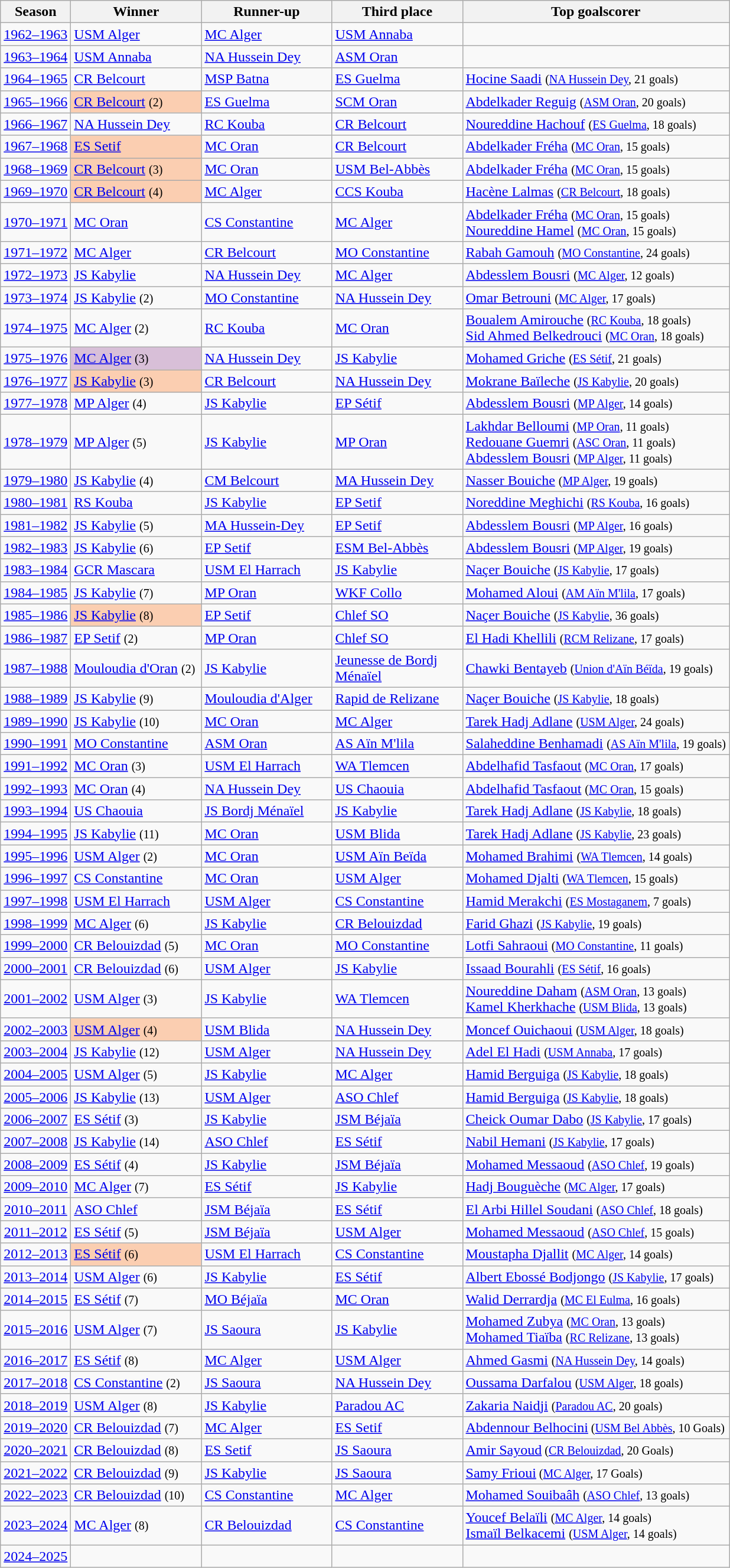<table class="wikitable">
<tr>
<th>Season</th>
<th width=140px>Winner</th>
<th width=140px>Runner-up</th>
<th width=140px>Third place</th>
<th>Top goalscorer</th>
</tr>
<tr>
<td align="center"><a href='#'>1962–1963</a></td>
<td><a href='#'>USM Alger</a></td>
<td><a href='#'>MC Alger</a></td>
<td><a href='#'>USM Annaba</a></td>
<td></td>
</tr>
<tr>
<td align="center"><a href='#'>1963–1964</a></td>
<td><a href='#'>USM Annaba</a></td>
<td><a href='#'>NA Hussein Dey</a></td>
<td><a href='#'>ASM Oran</a></td>
<td></td>
</tr>
<tr>
<td align="center"><a href='#'>1964–1965</a></td>
<td><a href='#'>CR Belcourt</a></td>
<td><a href='#'>MSP Batna</a></td>
<td><a href='#'>ES Guelma</a></td>
<td> <a href='#'>Hocine Saadi</a> <small>(<a href='#'>NA Hussein Dey</a>, 21 goals)</small></td>
</tr>
<tr>
<td align="center"><a href='#'>1965–1966</a></td>
<td bgcolor=FBCEB1><a href='#'>CR Belcourt</a> <small>(2)</small></td>
<td><a href='#'>ES Guelma</a></td>
<td><a href='#'>SCM Oran</a></td>
<td> <a href='#'>Abdelkader Reguig</a> <small>(<a href='#'>ASM Oran</a>, 20 goals)</small></td>
</tr>
<tr>
<td align="center"><a href='#'>1966–1967</a></td>
<td><a href='#'>NA Hussein Dey</a></td>
<td><a href='#'>RC Kouba</a></td>
<td><a href='#'>CR Belcourt</a></td>
<td> <a href='#'>Noureddine Hachouf</a> <small>(<a href='#'>ES Guelma</a>, 18 goals)</small></td>
</tr>
<tr>
<td align="center"><a href='#'>1967–1968</a></td>
<td bgcolor=FBCEB1><a href='#'>ES Setif</a></td>
<td><a href='#'>MC Oran</a></td>
<td><a href='#'>CR Belcourt</a></td>
<td> <a href='#'>Abdelkader Fréha</a> <small>(<a href='#'>MC Oran</a>, 15 goals)</small></td>
</tr>
<tr>
<td align="center"><a href='#'>1968–1969</a></td>
<td bgcolor=FBCEB1><a href='#'>CR Belcourt</a> <small>(3)</small></td>
<td><a href='#'>MC Oran</a></td>
<td><a href='#'>USM Bel-Abbès</a></td>
<td> <a href='#'>Abdelkader Fréha</a> <small>(<a href='#'>MC Oran</a>, 15 goals)</small></td>
</tr>
<tr>
<td align="center"><a href='#'>1969–1970</a></td>
<td bgcolor=FBCEB1><a href='#'>CR Belcourt</a> <small>(4)</small></td>
<td><a href='#'>MC Alger</a></td>
<td><a href='#'>CCS Kouba</a></td>
<td> <a href='#'>Hacène Lalmas</a> <small>(<a href='#'>CR Belcourt</a>, 18 goals)</small></td>
</tr>
<tr>
<td align="center"><a href='#'>1970–1971</a></td>
<td><a href='#'>MC Oran</a></td>
<td><a href='#'>CS Constantine</a></td>
<td><a href='#'>MC Alger</a></td>
<td> <a href='#'>Abdelkader Fréha</a> <small>(<a href='#'>MC Oran</a>, 15 goals)</small><br> <a href='#'>Noureddine Hamel</a> <small>(<a href='#'>MC Oran</a>, 15 goals)</small></td>
</tr>
<tr>
<td align="center"><a href='#'>1971–1972</a></td>
<td><a href='#'>MC Alger</a></td>
<td><a href='#'>CR Belcourt</a></td>
<td><a href='#'>MO Constantine</a></td>
<td> <a href='#'>Rabah Gamouh</a> <small>(<a href='#'>MO Constantine</a>, 24 goals)</small></td>
</tr>
<tr>
<td align="center"><a href='#'>1972–1973</a></td>
<td><a href='#'>JS Kabylie</a></td>
<td><a href='#'>NA Hussein Dey</a></td>
<td><a href='#'>MC Alger</a></td>
<td> <a href='#'>Abdesslem Bousri</a> <small>(<a href='#'>MC Alger</a>, 12 goals)</small></td>
</tr>
<tr>
<td align="center"><a href='#'>1973–1974</a></td>
<td><a href='#'>JS Kabylie</a> <small>(2)</small></td>
<td><a href='#'>MO Constantine</a></td>
<td><a href='#'>NA Hussein Dey</a></td>
<td> <a href='#'>Omar Betrouni</a> <small>(<a href='#'>MC Alger</a>, 17 goals)</small></td>
</tr>
<tr>
<td align="center"><a href='#'>1974–1975</a></td>
<td><a href='#'>MC Alger</a> <small>(2)</small></td>
<td><a href='#'>RC Kouba</a></td>
<td><a href='#'>MC Oran</a></td>
<td> <a href='#'>Boualem Amirouche</a> <small>(<a href='#'>RC Kouba</a>, 18 goals)</small><br> <a href='#'>Sid Ahmed Belkedrouci</a> <small>(<a href='#'>MC Oran</a>, 18 goals)</small></td>
</tr>
<tr>
<td align="center"><a href='#'>1975–1976</a></td>
<td bgcolor=D8BFD8><a href='#'>MC Alger</a> <small>(3)</small></td>
<td><a href='#'>NA Hussein Dey</a></td>
<td><a href='#'>JS Kabylie</a></td>
<td> <a href='#'>Mohamed Griche</a> <small>(<a href='#'>ES Sétif</a>, 21 goals)</small></td>
</tr>
<tr>
<td align="center"><a href='#'>1976–1977</a></td>
<td bgcolor=FBCEB1><a href='#'>JS Kabylie</a> <small>(3)</small></td>
<td><a href='#'>CR Belcourt</a></td>
<td><a href='#'>NA Hussein Dey</a></td>
<td> <a href='#'>Mokrane Baïleche</a> <small>(<a href='#'>JS Kabylie</a>, 20 goals)</small></td>
</tr>
<tr>
<td align="center"><a href='#'>1977–1978</a></td>
<td><a href='#'>MP Alger</a> <small>(4)</small></td>
<td><a href='#'>JS Kabylie</a></td>
<td><a href='#'>EP Sétif</a></td>
<td> <a href='#'>Abdesslem Bousri</a> <small>(<a href='#'>MP Alger</a>, 14 goals)</small></td>
</tr>
<tr>
<td align="center"><a href='#'>1978–1979</a></td>
<td><a href='#'>MP Alger</a> <small>(5)</small></td>
<td><a href='#'>JS Kabylie</a></td>
<td><a href='#'>MP Oran</a></td>
<td> <a href='#'>Lakhdar Belloumi</a> <small>(<a href='#'>MP Oran</a>, 11 goals)</small><br> <a href='#'>Redouane Guemri</a> <small>(<a href='#'>ASC Oran</a>, 11 goals)</small><br> <a href='#'>Abdesslem Bousri</a> <small>(<a href='#'>MP Alger</a>, 11 goals)</small></td>
</tr>
<tr>
<td align="center"><a href='#'>1979–1980</a></td>
<td><a href='#'>JS Kabylie</a> <small>(4)</small></td>
<td><a href='#'>CM Belcourt</a></td>
<td><a href='#'>MA Hussein Dey</a></td>
<td> <a href='#'>Nasser Bouiche</a> <small>(<a href='#'>MP Alger</a>, 19 goals)</small></td>
</tr>
<tr>
<td align="center"><a href='#'>1980–1981</a></td>
<td><a href='#'>RS Kouba</a></td>
<td><a href='#'>JS Kabylie</a></td>
<td><a href='#'>EP Setif</a></td>
<td> <a href='#'>Noreddine Meghichi</a> <small>(<a href='#'>RS Kouba</a>, 16 goals)</small></td>
</tr>
<tr>
<td align="center"><a href='#'>1981–1982</a></td>
<td><a href='#'>JS Kabylie</a> <small>(5)</small></td>
<td><a href='#'>MA Hussein-Dey</a></td>
<td><a href='#'>EP Setif</a></td>
<td> <a href='#'>Abdesslem Bousri</a> <small>(<a href='#'>MP Alger</a>, 16 goals)</small></td>
</tr>
<tr>
<td align="center"><a href='#'>1982–1983</a></td>
<td><a href='#'>JS Kabylie</a> <small>(6)</small></td>
<td><a href='#'>EP Setif</a></td>
<td><a href='#'>ESM Bel-Abbès</a></td>
<td> <a href='#'>Abdesslem Bousri</a> <small>(<a href='#'>MP Alger</a>, 19 goals)</small></td>
</tr>
<tr>
<td align="center"><a href='#'>1983–1984</a></td>
<td><a href='#'>GCR Mascara</a></td>
<td><a href='#'>USM El Harrach</a></td>
<td><a href='#'>JS Kabylie</a></td>
<td> <a href='#'>Naçer Bouiche</a> <small>(<a href='#'>JS Kabylie</a>, 17 goals)</small></td>
</tr>
<tr>
<td align="center"><a href='#'>1984–1985</a></td>
<td><a href='#'>JS Kabylie</a> <small>(7)</small></td>
<td><a href='#'>MP Oran</a></td>
<td><a href='#'>WKF Collo</a></td>
<td> <a href='#'>Mohamed Aloui</a> <small>(<a href='#'>AM Aïn M'lila</a>, 17 goals)</small></td>
</tr>
<tr>
<td align="center"><a href='#'>1985–1986</a></td>
<td bgcolor=FBCEB1><a href='#'>JS Kabylie</a> <small>(8)</small></td>
<td><a href='#'>EP Setif</a></td>
<td><a href='#'>Chlef SO</a></td>
<td> <a href='#'>Naçer Bouiche</a> <small>(<a href='#'>JS Kabylie</a>, 36 goals)</small></td>
</tr>
<tr>
<td align="center"><a href='#'>1986–1987</a></td>
<td><a href='#'>EP Setif</a> <small>(2)</small></td>
<td><a href='#'>MP Oran</a></td>
<td><a href='#'>Chlef SO</a></td>
<td> <a href='#'>El Hadi Khellili</a> <small>(<a href='#'>RCM Relizane</a>, 17 goals)</small></td>
</tr>
<tr>
<td align="center"><a href='#'>1987–1988</a></td>
<td><a href='#'>Mouloudia d'Oran</a> <small>(2)</small></td>
<td><a href='#'>JS Kabylie</a></td>
<td><a href='#'>Jeunesse de Bordj Ménaïel</a></td>
<td> <a href='#'>Chawki Bentayeb</a> <small>(<a href='#'>Union d'Aïn Béïda</a>, 19 goals)</small></td>
</tr>
<tr>
<td align="center"><a href='#'>1988–1989</a></td>
<td><a href='#'>JS Kabylie</a> <small>(9)</small></td>
<td><a href='#'>Mouloudia d'Alger</a></td>
<td><a href='#'>Rapid de Relizane</a></td>
<td> <a href='#'>Naçer Bouiche</a> <small>(<a href='#'>JS Kabylie</a>, 18 goals)</small></td>
</tr>
<tr>
<td align="center"><a href='#'>1989–1990</a></td>
<td><a href='#'>JS Kabylie</a> <small>(10)</small></td>
<td><a href='#'>MC Oran</a></td>
<td><a href='#'>MC Alger</a></td>
<td> <a href='#'>Tarek Hadj Adlane</a> <small>(<a href='#'>USM Alger</a>, 24 goals)</small></td>
</tr>
<tr>
<td align="center"><a href='#'>1990–1991</a></td>
<td><a href='#'>MO Constantine</a></td>
<td><a href='#'>ASM Oran</a></td>
<td><a href='#'>AS Aïn M'lila</a></td>
<td> <a href='#'>Salaheddine Benhamadi</a> <small>(<a href='#'>AS Aïn M'lila</a>, 19 goals)</small></td>
</tr>
<tr>
<td align="center"><a href='#'>1991–1992</a></td>
<td><a href='#'>MC Oran</a> <small>(3)</small></td>
<td><a href='#'>USM El Harrach</a></td>
<td><a href='#'>WA Tlemcen</a></td>
<td> <a href='#'>Abdelhafid Tasfaout</a> <small>(<a href='#'>MC Oran</a>, 17 goals)</small></td>
</tr>
<tr>
<td align="center"><a href='#'>1992–1993</a></td>
<td><a href='#'>MC Oran</a> <small>(4)</small></td>
<td><a href='#'>NA Hussein Dey</a></td>
<td><a href='#'>US Chaouia</a></td>
<td> <a href='#'>Abdelhafid Tasfaout</a> <small>(<a href='#'>MC Oran</a>, 15 goals)</small></td>
</tr>
<tr>
<td align="center"><a href='#'>1993–1994</a></td>
<td><a href='#'>US Chaouia</a></td>
<td><a href='#'>JS Bordj Ménaïel</a></td>
<td><a href='#'>JS Kabylie</a></td>
<td> <a href='#'>Tarek Hadj Adlane</a> <small>(<a href='#'>JS Kabylie</a>, 18 goals)</small></td>
</tr>
<tr>
<td align="center"><a href='#'>1994–1995</a></td>
<td><a href='#'>JS Kabylie</a> <small>(11)</small></td>
<td><a href='#'>MC Oran</a></td>
<td><a href='#'>USM Blida</a></td>
<td> <a href='#'>Tarek Hadj Adlane</a> <small>(<a href='#'>JS Kabylie</a>, 23 goals)</small></td>
</tr>
<tr>
<td align="center"><a href='#'>1995–1996</a></td>
<td><a href='#'>USM Alger</a> <small>(2)</small></td>
<td><a href='#'>MC Oran</a></td>
<td><a href='#'>USM Aïn Beïda</a></td>
<td> <a href='#'>Mohamed Brahimi</a> <small>(<a href='#'>WA Tlemcen</a>, 14 goals)</small></td>
</tr>
<tr>
<td align="center"><a href='#'>1996–1997</a></td>
<td><a href='#'>CS Constantine</a></td>
<td><a href='#'>MC Oran</a></td>
<td><a href='#'>USM Alger</a></td>
<td> <a href='#'>Mohamed Djalti</a> <small>(<a href='#'>WA Tlemcen</a>, 15 goals)</small></td>
</tr>
<tr>
<td align="center"><a href='#'>1997–1998</a></td>
<td><a href='#'>USM El Harrach</a></td>
<td><a href='#'>USM Alger</a></td>
<td><a href='#'>CS Constantine</a></td>
<td> <a href='#'>Hamid Merakchi</a> <small>(<a href='#'>ES Mostaganem</a>, 7 goals)</small></td>
</tr>
<tr>
<td align="center"><a href='#'>1998–1999</a></td>
<td><a href='#'>MC Alger</a> <small>(6)</small></td>
<td><a href='#'>JS Kabylie</a></td>
<td><a href='#'>CR Belouizdad</a></td>
<td> <a href='#'>Farid Ghazi</a> <small>(<a href='#'>JS Kabylie</a>, 19 goals)</small></td>
</tr>
<tr>
<td align="center"><a href='#'>1999–2000</a></td>
<td><a href='#'>CR Belouizdad</a> <small>(5)</small></td>
<td><a href='#'>MC Oran</a></td>
<td><a href='#'>MO Constantine</a></td>
<td> <a href='#'>Lotfi Sahraoui</a> <small>(<a href='#'>MO Constantine</a>, 11 goals)</small></td>
</tr>
<tr>
<td align="center"><a href='#'>2000–2001</a></td>
<td><a href='#'>CR Belouizdad</a> <small>(6)</small></td>
<td><a href='#'>USM Alger</a></td>
<td><a href='#'>JS Kabylie</a></td>
<td> <a href='#'>Issaad Bourahli</a> <small>(<a href='#'>ES Sétif</a>, 16 goals)</small></td>
</tr>
<tr>
<td align="center"><a href='#'>2001–2002</a></td>
<td><a href='#'>USM Alger</a> <small>(3)</small></td>
<td><a href='#'>JS Kabylie</a></td>
<td><a href='#'>WA Tlemcen</a></td>
<td> <a href='#'>Noureddine Daham</a> <small>(<a href='#'>ASM Oran</a>, 13 goals)</small><br> <a href='#'>Kamel Kherkhache</a> <small>(<a href='#'>USM Blida</a>, 13 goals)</small></td>
</tr>
<tr>
<td align="center"><a href='#'>2002–2003</a></td>
<td bgcolor=FBCEB1><a href='#'>USM Alger</a> <small>(4)</small></td>
<td><a href='#'>USM Blida</a></td>
<td><a href='#'>NA Hussein Dey</a></td>
<td> <a href='#'>Moncef Ouichaoui</a> <small>(<a href='#'>USM Alger</a>, 18 goals)</small></td>
</tr>
<tr>
<td align="center"><a href='#'>2003–2004</a></td>
<td><a href='#'>JS Kabylie</a> <small>(12)</small></td>
<td><a href='#'>USM Alger</a></td>
<td><a href='#'>NA Hussein Dey</a></td>
<td> <a href='#'>Adel El Hadi</a> <small>(<a href='#'>USM Annaba</a>, 17 goals)</small></td>
</tr>
<tr>
<td align="center"><a href='#'>2004–2005</a></td>
<td><a href='#'>USM Alger</a> <small>(5)</small></td>
<td><a href='#'>JS Kabylie</a></td>
<td><a href='#'>MC Alger</a></td>
<td> <a href='#'>Hamid Berguiga</a> <small>(<a href='#'>JS Kabylie</a>, 18 goals)</small></td>
</tr>
<tr>
<td align="center"><a href='#'>2005–2006</a></td>
<td><a href='#'>JS Kabylie</a> <small>(13)</small></td>
<td><a href='#'>USM Alger</a></td>
<td><a href='#'>ASO Chlef</a></td>
<td> <a href='#'>Hamid Berguiga</a> <small>(<a href='#'>JS Kabylie</a>, 18 goals)</small></td>
</tr>
<tr>
<td align="center"><a href='#'>2006–2007</a></td>
<td><a href='#'>ES Sétif</a> <small>(3)</small></td>
<td><a href='#'>JS Kabylie</a></td>
<td><a href='#'>JSM Béjaïa</a></td>
<td> <a href='#'>Cheick Oumar Dabo</a> <small>(<a href='#'>JS Kabylie</a>, 17 goals)</small></td>
</tr>
<tr>
<td align="center"><a href='#'>2007–2008</a></td>
<td><a href='#'>JS Kabylie</a> <small>(14)</small></td>
<td><a href='#'>ASO Chlef</a></td>
<td><a href='#'>ES Sétif</a></td>
<td> <a href='#'>Nabil Hemani</a> <small>(<a href='#'>JS Kabylie</a>, 17 goals)</small></td>
</tr>
<tr>
<td align="center"><a href='#'>2008–2009</a></td>
<td><a href='#'>ES Sétif</a> <small>(4)</small></td>
<td><a href='#'>JS Kabylie</a></td>
<td><a href='#'>JSM Béjaïa</a></td>
<td> <a href='#'>Mohamed Messaoud</a> <small>(<a href='#'>ASO Chlef</a>, 19 goals)</small></td>
</tr>
<tr>
<td align="center"><a href='#'>2009–2010</a></td>
<td><a href='#'>MC Alger</a> <small>(7)</small></td>
<td><a href='#'>ES Sétif</a></td>
<td><a href='#'>JS Kabylie</a></td>
<td> <a href='#'>Hadj Bouguèche</a> <small>(<a href='#'>MC Alger</a>, 17 goals)</small></td>
</tr>
<tr>
<td align="center"><a href='#'>2010–2011</a></td>
<td><a href='#'>ASO Chlef</a></td>
<td><a href='#'>JSM Béjaïa</a></td>
<td><a href='#'>ES Sétif</a></td>
<td> <a href='#'>El Arbi Hillel Soudani</a> <small>(<a href='#'>ASO Chlef</a>, 18 goals)</small></td>
</tr>
<tr>
<td align="center"><a href='#'>2011–2012</a></td>
<td><a href='#'>ES Sétif</a> <small>(5)</small></td>
<td><a href='#'>JSM Béjaïa</a></td>
<td><a href='#'>USM Alger</a></td>
<td> <a href='#'>Mohamed Messaoud</a> <small>(<a href='#'>ASO Chlef</a>, 15 goals)</small></td>
</tr>
<tr>
<td align="center"><a href='#'>2012–2013</a></td>
<td bgcolor=FBCEB1><a href='#'>ES Sétif</a> <small>(6)</small></td>
<td><a href='#'>USM El Harrach</a></td>
<td><a href='#'>CS Constantine</a></td>
<td> <a href='#'>Moustapha Djallit</a> <small>(<a href='#'>MC Alger</a>, 14 goals)</small></td>
</tr>
<tr>
<td align="center"><a href='#'>2013–2014</a></td>
<td><a href='#'>USM Alger</a> <small>(6)</small></td>
<td><a href='#'>JS Kabylie</a></td>
<td><a href='#'>ES Sétif</a></td>
<td> <a href='#'>Albert Ebossé Bodjongo</a> <small>(<a href='#'>JS Kabylie</a>, 17 goals)</small></td>
</tr>
<tr>
<td align="center"><a href='#'>2014–2015</a></td>
<td><a href='#'>ES Sétif</a> <small>(7)</small></td>
<td><a href='#'>MO Béjaïa</a></td>
<td><a href='#'>MC Oran</a></td>
<td> <a href='#'>Walid Derrardja</a> <small>(<a href='#'>MC El Eulma</a>, 16 goals)</small></td>
</tr>
<tr>
<td align="center"><a href='#'>2015–2016</a></td>
<td><a href='#'>USM Alger</a> <small>(7)</small></td>
<td><a href='#'>JS Saoura</a></td>
<td><a href='#'>JS Kabylie</a></td>
<td> <a href='#'>Mohamed Zubya</a> <small>(<a href='#'>MC Oran</a>, 13 goals)</small><br> <a href='#'>Mohamed Tiaïba</a> <small>(<a href='#'>RC Relizane</a>, 13 goals)</small></td>
</tr>
<tr>
<td align="center"><a href='#'>2016–2017</a></td>
<td><a href='#'>ES Sétif</a> <small>(8)</small></td>
<td><a href='#'>MC Alger</a></td>
<td><a href='#'>USM Alger</a></td>
<td> <a href='#'>Ahmed Gasmi</a> <small>(<a href='#'>NA Hussein Dey</a>, 14 goals)</small></td>
</tr>
<tr>
<td align="center"><a href='#'>2017–2018</a></td>
<td><a href='#'>CS Constantine</a> <small>(2)</small></td>
<td><a href='#'>JS Saoura</a></td>
<td><a href='#'>NA Hussein Dey</a></td>
<td> <a href='#'>Oussama Darfalou</a> <small>(<a href='#'>USM Alger</a>, 18 goals)</small></td>
</tr>
<tr>
<td align="center"><a href='#'>2018–2019</a></td>
<td><a href='#'>USM Alger</a> <small>(8)</small></td>
<td><a href='#'>JS Kabylie</a></td>
<td><a href='#'>Paradou AC</a></td>
<td> <a href='#'>Zakaria Naidji</a> <small>(<a href='#'>Paradou AC</a>, 20 goals)</small></td>
</tr>
<tr>
<td align="center"><a href='#'>2019–2020</a></td>
<td><a href='#'>CR Belouizdad</a> <small>(7)</small></td>
<td><a href='#'>MC Alger</a></td>
<td><a href='#'>ES Setif</a></td>
<td> <a href='#'>Abdennour Belhocini</a><small> (<a href='#'>USM Bel Abbès</a>, 10 Goals)</small></td>
</tr>
<tr>
<td align="center"><a href='#'>2020–2021</a></td>
<td><a href='#'>CR Belouizdad</a> <small>(8)</small></td>
<td><a href='#'>ES Setif</a></td>
<td><a href='#'>JS Saoura</a></td>
<td> <a href='#'>Amir Sayoud</a><small> (<a href='#'>CR Belouizdad</a>, 20 Goals)</small></td>
</tr>
<tr>
<td align="center"><a href='#'>2021–2022</a></td>
<td><a href='#'>CR Belouizdad</a> <small>(9)</small></td>
<td><a href='#'>JS Kabylie</a></td>
<td><a href='#'>JS Saoura</a></td>
<td> <a href='#'>Samy Frioui</a><small> (<a href='#'>MC Alger</a>, 17 Goals)</small></td>
</tr>
<tr>
<td align="center"><a href='#'>2022–2023</a></td>
<td><a href='#'>CR Belouizdad</a> <small>(10)</small></td>
<td><a href='#'>CS Constantine</a></td>
<td><a href='#'>MC Alger</a></td>
<td> <a href='#'>Mohamed Souibaâh</a> <small>(<a href='#'>ASO Chlef</a>, 13 goals)</small></td>
</tr>
<tr>
<td align="center"><a href='#'>2023–2024</a></td>
<td><a href='#'>MC Alger</a> <small>(8)</small></td>
<td><a href='#'>CR Belouizdad</a></td>
<td><a href='#'>CS Constantine</a></td>
<td> <a href='#'>Youcef Belaïli</a> <small>(<a href='#'>MC Alger</a>, 14 goals)</small><br> <a href='#'>Ismaïl Belkacemi</a> <small>(<a href='#'>USM Alger</a>, 14 goals)</small></td>
</tr>
<tr>
<td align="center"><a href='#'>2024–2025</a></td>
<td></td>
<td></td>
<td></td>
<td></td>
</tr>
</table>
